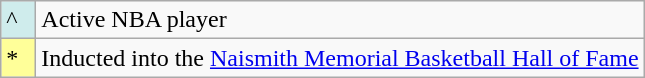<table class="wikitable">
<tr>
<td style="background:#CFECEC; width:1em">^</td>
<td>Active NBA player</td>
</tr>
<tr>
<td style="background:#FFFF99; width:1em">*</td>
<td>Inducted into the <a href='#'>Naismith Memorial Basketball Hall of Fame</a><br></td>
</tr>
</table>
